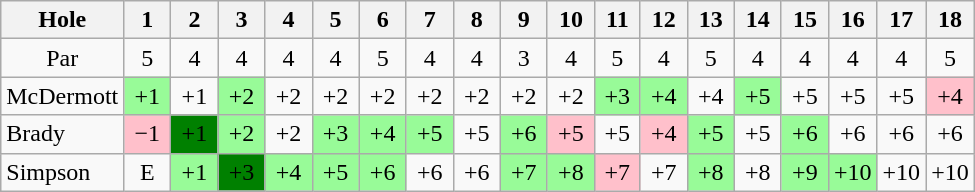<table class="wikitable" style="text-align:center">
<tr>
<th>Hole</th>
<th>  1  </th>
<th>  2  </th>
<th>  3  </th>
<th>  4  </th>
<th>  5  </th>
<th>  6  </th>
<th>  7  </th>
<th>  8  </th>
<th>  9  </th>
<th> 10 </th>
<th> 11 </th>
<th> 12 </th>
<th> 13 </th>
<th> 14 </th>
<th> 15 </th>
<th>16</th>
<th>17</th>
<th>18</th>
</tr>
<tr>
<td>Par</td>
<td>5</td>
<td>4</td>
<td>4</td>
<td>4</td>
<td>4</td>
<td>5</td>
<td>4</td>
<td>4</td>
<td>3</td>
<td>4</td>
<td>5</td>
<td>4</td>
<td>5</td>
<td>4</td>
<td>4</td>
<td>4</td>
<td>4</td>
<td>5</td>
</tr>
<tr>
<td align=left> McDermott</td>
<td style="background: PaleGreen;">+1</td>
<td>+1</td>
<td style="background: PaleGreen;">+2</td>
<td>+2</td>
<td>+2</td>
<td>+2</td>
<td>+2</td>
<td>+2</td>
<td>+2</td>
<td>+2</td>
<td style="background: PaleGreen;">+3</td>
<td style="background: PaleGreen;">+4</td>
<td>+4</td>
<td style="background: PaleGreen;">+5</td>
<td>+5</td>
<td>+5</td>
<td>+5</td>
<td style="background: Pink;">+4</td>
</tr>
<tr>
<td align=left> Brady</td>
<td style="background: Pink;">−1</td>
<td style="background: Green;">+1</td>
<td style="background: PaleGreen;">+2</td>
<td>+2</td>
<td style="background: PaleGreen;">+3</td>
<td style="background: PaleGreen;">+4</td>
<td style="background: PaleGreen;">+5</td>
<td>+5</td>
<td style="background: PaleGreen;">+6</td>
<td style="background: Pink;">+5</td>
<td>+5</td>
<td style="background: Pink;">+4</td>
<td style="background: PaleGreen;">+5</td>
<td>+5</td>
<td style="background: PaleGreen;">+6</td>
<td>+6</td>
<td>+6</td>
<td>+6</td>
</tr>
<tr>
<td align=left> Simpson</td>
<td>E</td>
<td style="background: PaleGreen;">+1</td>
<td style="background: Green;">+3</td>
<td style="background: PaleGreen;">+4</td>
<td style="background: PaleGreen;">+5</td>
<td style="background: PaleGreen;">+6</td>
<td>+6</td>
<td>+6</td>
<td style="background: PaleGreen;">+7</td>
<td style="background: PaleGreen;">+8</td>
<td style="background: Pink;">+7</td>
<td>+7</td>
<td style="background: PaleGreen;">+8</td>
<td>+8</td>
<td style="background: PaleGreen;">+9</td>
<td style="background: PaleGreen;">+10</td>
<td>+10</td>
<td>+10</td>
</tr>
</table>
